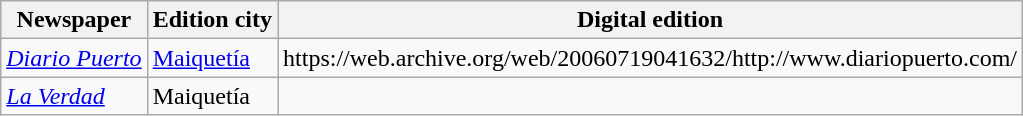<table class="wikitable sortable">
<tr align="center">
<th>Newspaper</th>
<th>Edition city</th>
<th>Digital edition</th>
</tr>
<tr>
<td><em><a href='#'>Diario Puerto</a></em></td>
<td><a href='#'>Maiquetía</a></td>
<td>https://web.archive.org/web/20060719041632/http://www.diariopuerto.com/</td>
</tr>
<tr>
<td><em><a href='#'>La Verdad</a></em></td>
<td>Maiquetía</td>
<td></td>
</tr>
</table>
